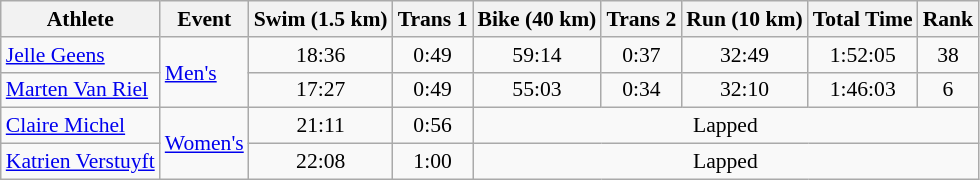<table class="wikitable" style="font-size:90%">
<tr>
<th>Athlete</th>
<th>Event</th>
<th>Swim (1.5 km)</th>
<th>Trans 1</th>
<th>Bike (40 km)</th>
<th>Trans 2</th>
<th>Run (10 km)</th>
<th>Total Time</th>
<th>Rank</th>
</tr>
<tr align=center>
<td align=left><a href='#'>Jelle Geens</a></td>
<td align=left rowspan=2><a href='#'>Men's</a></td>
<td>18:36</td>
<td>0:49</td>
<td>59:14</td>
<td>0:37</td>
<td>32:49</td>
<td>1:52:05</td>
<td>38</td>
</tr>
<tr align=center>
<td align=left><a href='#'>Marten Van Riel</a></td>
<td>17:27</td>
<td>0:49</td>
<td>55:03</td>
<td>0:34</td>
<td>32:10</td>
<td>1:46:03</td>
<td>6</td>
</tr>
<tr align=center>
<td align=left><a href='#'>Claire Michel</a></td>
<td align=left rowspan=2><a href='#'>Women's</a></td>
<td>21:11</td>
<td>0:56</td>
<td colspan=5>Lapped</td>
</tr>
<tr align=center>
<td align=left><a href='#'>Katrien Verstuyft</a></td>
<td>22:08</td>
<td>1:00</td>
<td colspan=5>Lapped</td>
</tr>
</table>
